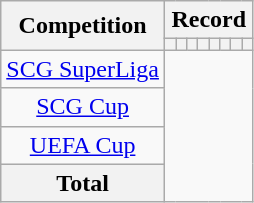<table class="wikitable" style="text-align: center">
<tr>
<th rowspan=2>Competition</th>
<th colspan=8>Record</th>
</tr>
<tr>
<th></th>
<th></th>
<th></th>
<th></th>
<th></th>
<th></th>
<th></th>
<th></th>
</tr>
<tr>
<td><a href='#'>SCG SuperLiga</a><br></td>
</tr>
<tr>
<td><a href='#'>SCG Cup</a><br></td>
</tr>
<tr>
<td><a href='#'>UEFA Cup</a><br></td>
</tr>
<tr>
<th>Total<br></th>
</tr>
</table>
